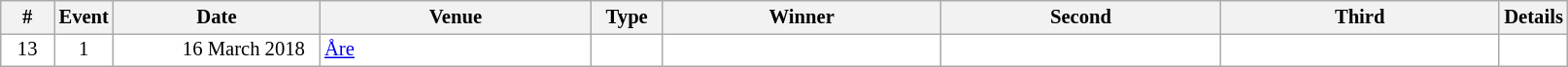<table class="wikitable plainrowheaders" style="background:#fff; font-size:86%; line-height:16px; border:grey solid 1px; border-collapse:collapse;">
<tr>
<th style="width:30px;">#</th>
<th style="width:33px;">Event</th>
<th style="width:135px;">Date</th>
<th style="width:180px;">Venue</th>
<th style="width:42px;">Type</th>
<th style="width:185px;">Winner</th>
<th style="width:185px;">Second</th>
<th style="width:185px;">Third</th>
<th style="width:10px;">Details</th>
</tr>
<tr>
<td align=center>13</td>
<td align=center>1</td>
<td align=right>16 March 2018  </td>
<td> <a href='#'>Åre</a></td>
<td align=right> </td>
<td></td>
<td></td>
<td></td>
<td></td>
</tr>
</table>
